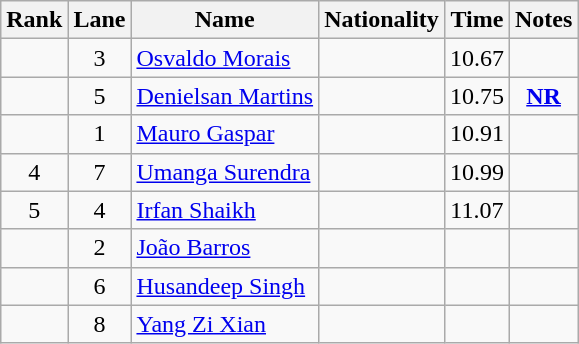<table class="wikitable sortable" style="text-align:center">
<tr>
<th>Rank</th>
<th>Lane</th>
<th>Name</th>
<th>Nationality</th>
<th>Time</th>
<th>Notes</th>
</tr>
<tr>
<td></td>
<td>3</td>
<td align=left><a href='#'>Osvaldo Morais</a></td>
<td align=left></td>
<td>10.67</td>
<td></td>
</tr>
<tr>
<td></td>
<td>5</td>
<td align=left><a href='#'>Denielsan Martins</a></td>
<td align=left></td>
<td>10.75</td>
<td><strong><a href='#'>NR</a></strong></td>
</tr>
<tr>
<td></td>
<td>1</td>
<td align=left><a href='#'>Mauro Gaspar</a></td>
<td align=left></td>
<td>10.91</td>
<td></td>
</tr>
<tr>
<td>4</td>
<td>7</td>
<td align=left><a href='#'>Umanga Surendra</a></td>
<td align=left></td>
<td>10.99</td>
<td></td>
</tr>
<tr>
<td>5</td>
<td>4</td>
<td align=left><a href='#'>Irfan Shaikh</a></td>
<td align=left></td>
<td>11.07</td>
<td></td>
</tr>
<tr>
<td></td>
<td>2</td>
<td align=left><a href='#'>João Barros</a></td>
<td align=left></td>
<td></td>
<td></td>
</tr>
<tr>
<td></td>
<td>6</td>
<td align=left><a href='#'>Husandeep Singh</a></td>
<td align=left></td>
<td></td>
<td></td>
</tr>
<tr>
<td></td>
<td>8</td>
<td align=left><a href='#'>Yang Zi Xian</a></td>
<td align=left></td>
<td></td>
<td></td>
</tr>
</table>
